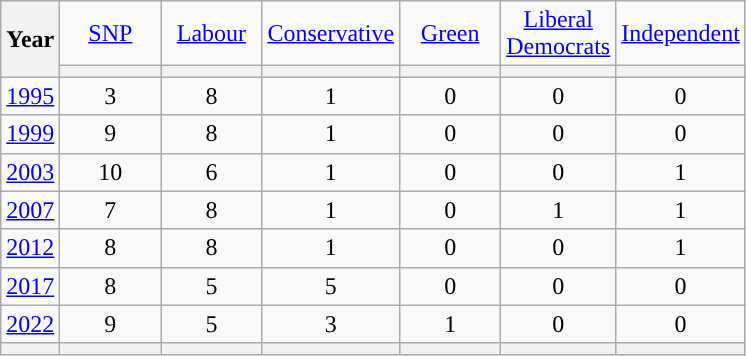<table class=wikitable style=text-align:center>
<tr>
<th rowspan=2>Year</th>
<td width="60"><a href='#'>SNP</a></td>
<td width="60"><a href='#'>Labour</a></td>
<td width="60"><a href='#'>Conservative</a></td>
<td width="60"><a href='#'>Green</a></td>
<td width="60"><a href='#'>Liberal Democrats</a></td>
<td width="60"><a href='#'>Independent</a></td>
</tr>
<tr>
<th style="background-color: "></th>
<th style="background-color: "></th>
<th style="background-color: "></th>
<th style="background-color: "></th>
<th style="background-color: "></th>
<th style="background-color: "></th>
</tr>
<tr>
<td><a href='#'>1995</a></td>
<td>3</td>
<td>8</td>
<td>1</td>
<td>0</td>
<td>0</td>
<td>0</td>
</tr>
<tr>
<td><a href='#'>1999</a></td>
<td>9</td>
<td>8</td>
<td>1</td>
<td>0</td>
<td>0</td>
<td>0</td>
</tr>
<tr>
<td><a href='#'>2003</a></td>
<td>10</td>
<td>6</td>
<td>1</td>
<td>0</td>
<td>0</td>
<td>1</td>
</tr>
<tr>
<td><a href='#'>2007</a></td>
<td>7</td>
<td>8</td>
<td>1</td>
<td>0</td>
<td>1</td>
<td>1</td>
</tr>
<tr>
<td><a href='#'>2012</a></td>
<td>8</td>
<td>8</td>
<td>1</td>
<td>0</td>
<td>0</td>
<td>1</td>
</tr>
<tr>
<td><a href='#'>2017</a></td>
<td>8</td>
<td>5</td>
<td>5</td>
<td>0</td>
<td>0</td>
<td>0</td>
</tr>
<tr>
<td><a href='#'>2022</a></td>
<td>9</td>
<td>5</td>
<td>3</td>
<td>1</td>
<td>0</td>
<td>0</td>
</tr>
<tr>
<th></th>
<th style="background-color: "></th>
<th style="background-color: "></th>
<th style="background-color: "></th>
<th style="background-color: "></th>
<th style="background-color: "></th>
<th style="background-color: "></th>
</tr>
</table>
